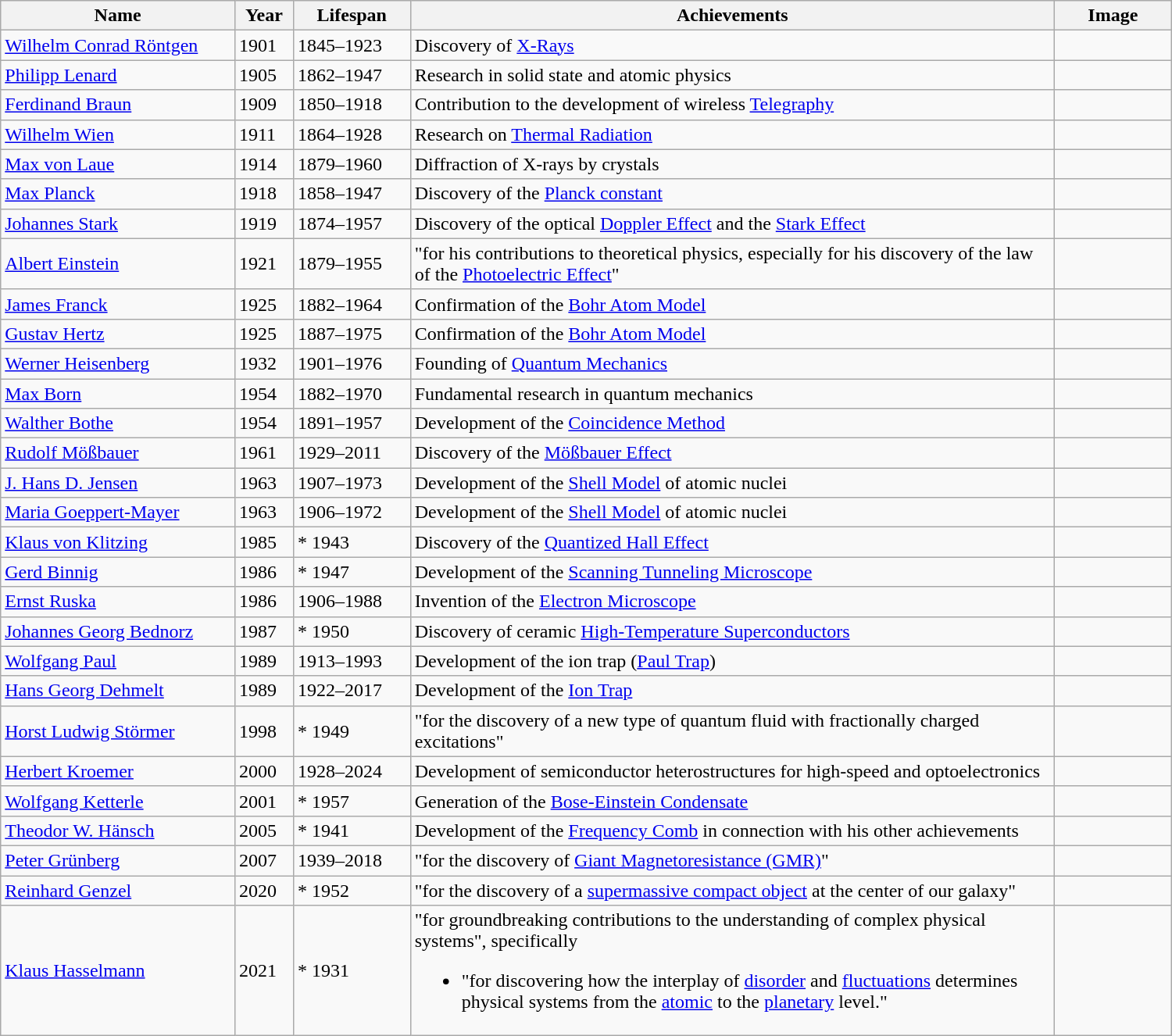<table class="wikitable toptextcells" style="max-width:1000px;">
<tr class="hintergrundfarbe8">
<th width="20%">Name</th>
<th width="5%">Year</th>
<th width="10%">Lifespan</th>
<th width="55%">Achievements</th>
<th width="10%">Image</th>
</tr>
<tr>
<td><a href='#'>Wilhelm Conrad Röntgen</a></td>
<td>1901</td>
<td>1845–1923</td>
<td>Discovery of <a href='#'>X-Rays</a></td>
<td></td>
</tr>
<tr>
<td><a href='#'>Philipp Lenard</a></td>
<td>1905</td>
<td>1862–1947</td>
<td>Research in solid state and atomic physics</td>
<td></td>
</tr>
<tr>
<td><a href='#'>Ferdinand Braun</a></td>
<td>1909</td>
<td>1850–1918</td>
<td>Contribution to the development of wireless <a href='#'>Telegraphy</a></td>
<td></td>
</tr>
<tr>
<td><a href='#'>Wilhelm Wien</a></td>
<td>1911</td>
<td>1864–1928</td>
<td>Research on <a href='#'>Thermal Radiation</a></td>
<td></td>
</tr>
<tr>
<td><a href='#'>Max von Laue</a></td>
<td>1914</td>
<td>1879–1960</td>
<td>Diffraction of X-rays by crystals</td>
<td></td>
</tr>
<tr>
<td><a href='#'>Max Planck</a></td>
<td>1918</td>
<td>1858–1947</td>
<td>Discovery of the <a href='#'>Planck constant</a></td>
<td></td>
</tr>
<tr>
<td><a href='#'>Johannes Stark</a></td>
<td>1919</td>
<td>1874–1957</td>
<td>Discovery of the optical <a href='#'>Doppler Effect</a> and the <a href='#'>Stark Effect</a></td>
<td></td>
</tr>
<tr>
<td><a href='#'>Albert Einstein</a></td>
<td>1921</td>
<td>1879–1955</td>
<td>"for his contributions to theoretical physics, especially for his discovery of the law of the <a href='#'>Photoelectric Effect</a>"</td>
<td></td>
</tr>
<tr>
<td><a href='#'>James Franck</a></td>
<td>1925</td>
<td>1882–1964</td>
<td>Confirmation of the <a href='#'>Bohr Atom Model</a></td>
<td></td>
</tr>
<tr>
<td><a href='#'>Gustav Hertz</a></td>
<td>1925</td>
<td>1887–1975</td>
<td>Confirmation of the <a href='#'>Bohr Atom Model</a></td>
<td></td>
</tr>
<tr>
<td><a href='#'>Werner Heisenberg</a></td>
<td>1932</td>
<td>1901–1976</td>
<td>Founding of <a href='#'>Quantum Mechanics</a></td>
<td></td>
</tr>
<tr>
<td><a href='#'>Max Born</a></td>
<td>1954</td>
<td>1882–1970</td>
<td>Fundamental research in quantum mechanics</td>
<td></td>
</tr>
<tr>
<td><a href='#'>Walther Bothe</a></td>
<td>1954</td>
<td>1891–1957</td>
<td>Development of the <a href='#'>Coincidence Method</a></td>
<td></td>
</tr>
<tr>
<td><a href='#'>Rudolf Mößbauer</a></td>
<td>1961</td>
<td>1929–2011</td>
<td>Discovery of the <a href='#'>Mößbauer Effect</a></td>
<td></td>
</tr>
<tr>
<td><a href='#'>J. Hans D. Jensen</a></td>
<td>1963</td>
<td>1907–1973</td>
<td>Development of the <a href='#'>Shell Model</a> of atomic nuclei</td>
<td></td>
</tr>
<tr>
<td><a href='#'>Maria Goeppert-Mayer</a></td>
<td>1963</td>
<td>1906–1972</td>
<td>Development of the <a href='#'>Shell Model</a> of atomic nuclei</td>
<td></td>
</tr>
<tr>
<td><a href='#'>Klaus von Klitzing</a></td>
<td>1985</td>
<td>* 1943</td>
<td>Discovery of the <a href='#'>Quantized Hall Effect</a></td>
<td></td>
</tr>
<tr>
<td><a href='#'>Gerd Binnig</a></td>
<td>1986</td>
<td>* 1947</td>
<td>Development of the <a href='#'>Scanning Tunneling Microscope</a></td>
<td></td>
</tr>
<tr>
<td><a href='#'>Ernst Ruska</a></td>
<td>1986</td>
<td>1906–1988</td>
<td>Invention of the <a href='#'>Electron Microscope</a></td>
<td></td>
</tr>
<tr>
<td><a href='#'>Johannes Georg Bednorz</a></td>
<td>1987</td>
<td>* 1950</td>
<td>Discovery of ceramic <a href='#'>High-Temperature Superconductors</a></td>
<td></td>
</tr>
<tr>
<td><a href='#'>Wolfgang Paul</a></td>
<td>1989</td>
<td>1913–1993</td>
<td>Development of the ion trap (<a href='#'>Paul Trap</a>)</td>
<td></td>
</tr>
<tr>
<td><a href='#'>Hans Georg Dehmelt</a></td>
<td>1989</td>
<td>1922–2017</td>
<td>Development of the <a href='#'>Ion Trap</a></td>
<td></td>
</tr>
<tr>
<td><a href='#'>Horst Ludwig Störmer</a></td>
<td>1998</td>
<td>* 1949</td>
<td>"for the discovery of a new type of quantum fluid with fractionally charged excitations"</td>
<td></td>
</tr>
<tr>
<td><a href='#'>Herbert Kroemer</a></td>
<td>2000</td>
<td>1928–2024</td>
<td>Development of semiconductor heterostructures for high-speed and optoelectronics</td>
<td></td>
</tr>
<tr>
<td><a href='#'>Wolfgang Ketterle</a></td>
<td>2001</td>
<td>* 1957</td>
<td>Generation of the <a href='#'>Bose-Einstein Condensate</a></td>
<td></td>
</tr>
<tr>
<td><a href='#'>Theodor W. Hänsch</a></td>
<td>2005</td>
<td>* 1941</td>
<td>Development of the <a href='#'>Frequency Comb</a> in connection with his other achievements</td>
<td></td>
</tr>
<tr>
<td><a href='#'>Peter Grünberg</a></td>
<td>2007</td>
<td>1939–2018</td>
<td>"for the discovery of <a href='#'>Giant Magnetoresistance (GMR)</a>"</td>
<td></td>
</tr>
<tr>
<td><a href='#'>Reinhard Genzel</a></td>
<td>2020</td>
<td>* 1952</td>
<td>"for the discovery of a <a href='#'>supermassive compact object</a> at the center of our galaxy"</td>
<td></td>
</tr>
<tr>
<td><a href='#'>Klaus Hasselmann</a></td>
<td>2021</td>
<td>* 1931</td>
<td>"for groundbreaking contributions to the understanding of complex physical systems", specifically<br><ul><li>"for discovering how the interplay of <a href='#'>disorder</a> and <a href='#'>fluctuations</a> determines physical systems from the <a href='#'>atomic</a> to the <a href='#'>planetary</a> level."</li></ul></td>
<td></td>
</tr>
</table>
